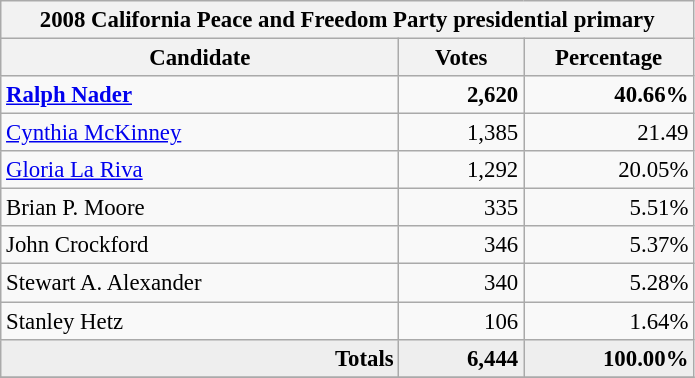<table class="wikitable" style="font-size: 95%;">
<tr>
<th colspan="4">2008 California Peace and Freedom Party presidential primary</th>
</tr>
<tr>
<th style="width: 17em">Candidate</th>
<th style="width: 5em">Votes</th>
<th style="width: 7em">Percentage</th>
</tr>
<tr>
<td><strong><a href='#'>Ralph Nader</a></strong></td>
<td align="right"><strong>2,620</strong></td>
<td align="right"><strong>40.66%</strong></td>
</tr>
<tr>
<td><a href='#'>Cynthia McKinney</a></td>
<td align="right">1,385</td>
<td align="right">21.49</td>
</tr>
<tr>
<td><a href='#'>Gloria La Riva</a></td>
<td align="right">1,292</td>
<td align="right">20.05%</td>
</tr>
<tr>
<td>Brian P. Moore</td>
<td align="right">335</td>
<td align="right">5.51%</td>
</tr>
<tr>
<td>John Crockford</td>
<td align="right">346</td>
<td align="right">5.37%</td>
</tr>
<tr>
<td>Stewart A. Alexander</td>
<td align="right">340</td>
<td align="right">5.28%</td>
</tr>
<tr>
<td>Stanley Hetz</td>
<td align="right">106</td>
<td align="right">1.64%</td>
</tr>
<tr bgcolor="#EEEEEE">
<td align="right"><strong>Totals</strong></td>
<td align="right"><strong>6,444</strong></td>
<td align="right"><strong>100.00%</strong></td>
</tr>
<tr>
</tr>
</table>
